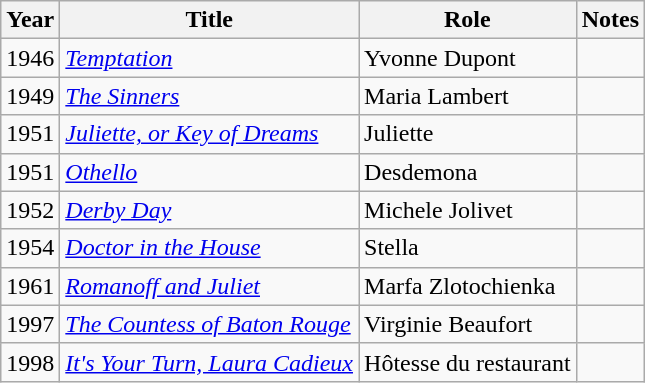<table class="wikitable sortable">
<tr>
<th>Year</th>
<th>Title</th>
<th>Role</th>
<th class="unsortable">Notes</th>
</tr>
<tr>
<td>1946</td>
<td><em><a href='#'>Temptation</a></em></td>
<td>Yvonne Dupont</td>
<td></td>
</tr>
<tr>
<td>1949</td>
<td data-sort-value="Sinners, The"><em><a href='#'>The Sinners</a></em></td>
<td>Maria Lambert</td>
<td></td>
</tr>
<tr>
<td>1951</td>
<td><em><a href='#'>Juliette, or Key of Dreams</a></em></td>
<td>Juliette</td>
<td></td>
</tr>
<tr>
<td>1951</td>
<td><em><a href='#'>Othello</a></em></td>
<td>Desdemona</td>
<td></td>
</tr>
<tr>
<td>1952</td>
<td><em><a href='#'>Derby Day</a></em></td>
<td>Michele Jolivet</td>
<td></td>
</tr>
<tr>
<td>1954</td>
<td><em><a href='#'>Doctor in the House</a></em></td>
<td>Stella</td>
<td></td>
</tr>
<tr>
<td>1961</td>
<td><em><a href='#'>Romanoff and Juliet</a></em></td>
<td>Marfa Zlotochienka</td>
<td></td>
</tr>
<tr>
<td>1997</td>
<td data-sort-value="Countess of Baton Rouge, The"><em><a href='#'>The Countess of Baton Rouge</a></em></td>
<td>Virginie Beaufort</td>
<td></td>
</tr>
<tr>
<td>1998</td>
<td><em><a href='#'>It's Your Turn, Laura Cadieux</a></em></td>
<td>Hôtesse du restaurant</td>
<td></td>
</tr>
</table>
